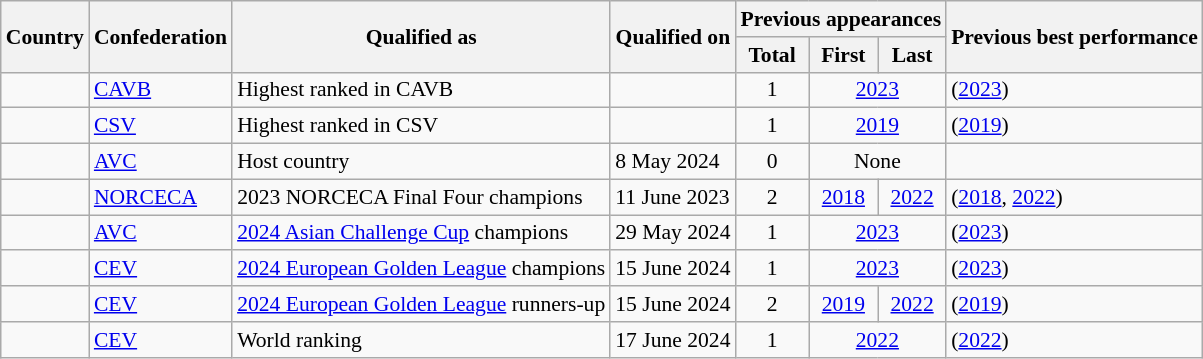<table class="wikitable sortable" style="font-size:90%">
<tr>
<th rowspan=2>Country</th>
<th rowspan=2>Confederation</th>
<th rowspan=2>Qualified as</th>
<th rowspan=2>Qualified on</th>
<th colspan=3>Previous appearances</th>
<th rowspan=2>Previous best performance</th>
</tr>
<tr>
<th>Total</th>
<th>First</th>
<th>Last</th>
</tr>
<tr>
<td></td>
<td><a href='#'>CAVB</a></td>
<td>Highest ranked in CAVB</td>
<td></td>
<td style="text-align:center">1</td>
<td colspan=2 style="text-align:center"><a href='#'>2023</a></td>
<td> (<a href='#'>2023</a>)</td>
</tr>
<tr>
<td></td>
<td><a href='#'>CSV</a></td>
<td>Highest ranked in CSV</td>
<td></td>
<td style="text-align:center">1</td>
<td colspan=2 style="text-align:center"><a href='#'>2019</a></td>
<td> (<a href='#'>2019</a>)</td>
</tr>
<tr>
<td></td>
<td><a href='#'>AVC</a></td>
<td>Host country</td>
<td>8 May 2024</td>
<td style="text-align:center">0</td>
<td colspan=2 style="text-align:center">None</td>
<td></td>
</tr>
<tr>
<td></td>
<td><a href='#'>NORCECA</a></td>
<td>2023 NORCECA Final Four champions</td>
<td>11 June 2023</td>
<td style="text-align:center">2</td>
<td style="text-align:center"><a href='#'>2018</a></td>
<td style="text-align:center"><a href='#'>2022</a></td>
<td> (<a href='#'>2018</a>, <a href='#'>2022</a>)</td>
</tr>
<tr>
<td></td>
<td><a href='#'>AVC</a></td>
<td><a href='#'>2024 Asian Challenge Cup</a> champions</td>
<td>29 May 2024</td>
<td style="text-align:center">1</td>
<td colspan=2 style="text-align:center"><a href='#'>2023</a></td>
<td> (<a href='#'>2023</a>)</td>
</tr>
<tr>
<td></td>
<td><a href='#'>CEV</a></td>
<td><a href='#'>2024 European Golden League</a> champions</td>
<td>15 June 2024</td>
<td style="text-align:center">1</td>
<td colspan=2 style="text-align:center"><a href='#'>2023</a></td>
<td> (<a href='#'>2023</a>)</td>
</tr>
<tr>
<td></td>
<td><a href='#'>CEV</a></td>
<td><a href='#'>2024 European Golden League</a> runners-up</td>
<td>15 June 2024</td>
<td style="text-align:center">2</td>
<td style="text-align:center"><a href='#'>2019</a></td>
<td style="text-align:center"><a href='#'>2022</a></td>
<td> (<a href='#'>2019</a>)</td>
</tr>
<tr>
<td></td>
<td><a href='#'>CEV</a></td>
<td>World ranking</td>
<td>17 June 2024</td>
<td style="text-align:center">1</td>
<td colspan=2 style="text-align:center"><a href='#'>2022</a></td>
<td> (<a href='#'>2022</a>)</td>
</tr>
</table>
